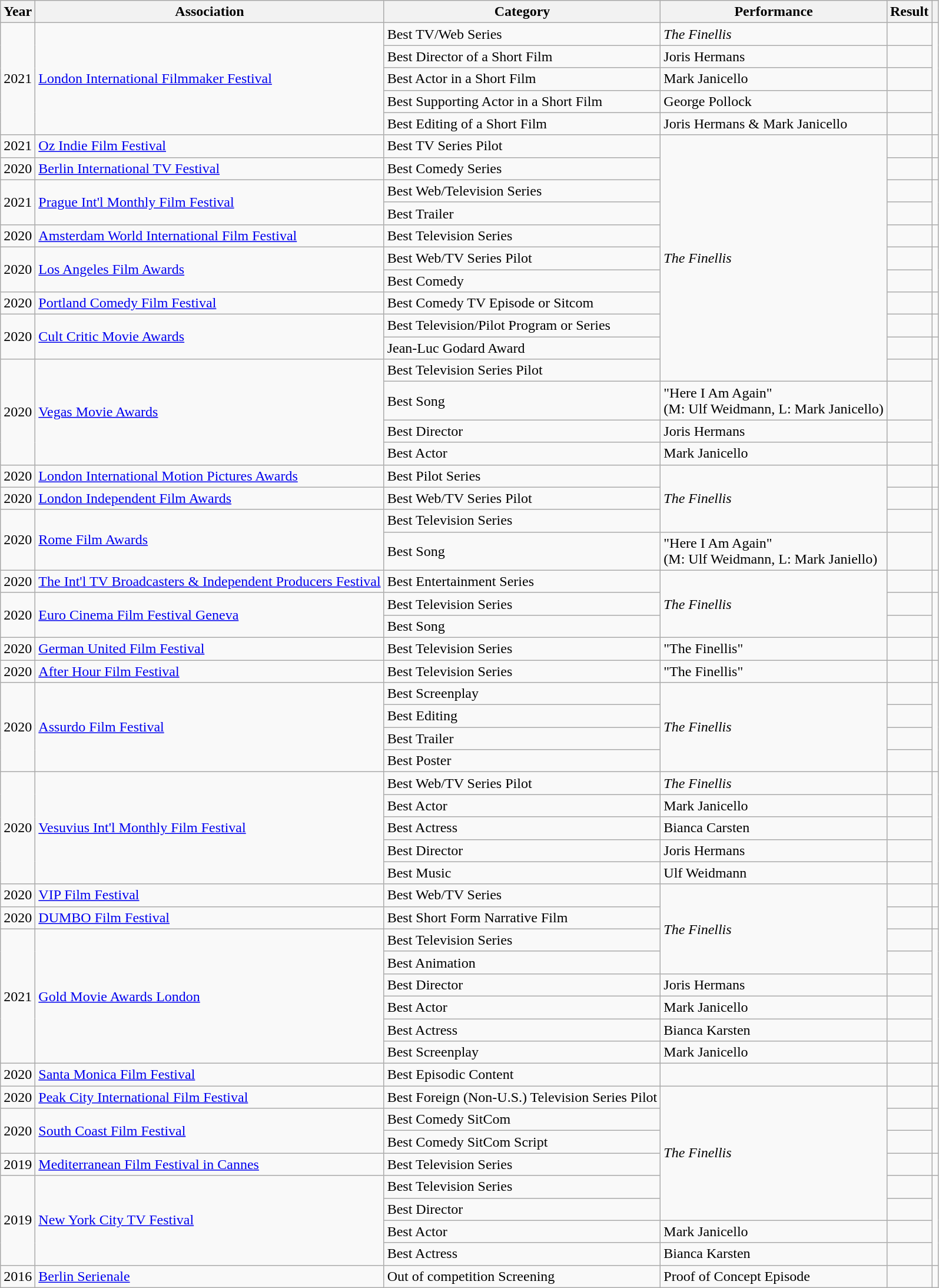<table class="wikitable">
<tr>
<th>Year</th>
<th>Association</th>
<th>Category</th>
<th>Performance</th>
<th>Result</th>
<th class=unsortable></th>
</tr>
<tr>
<td rowspan=5>2021</td>
<td rowspan=5><a href='#'>London International Filmmaker Festival</a></td>
<td>Best TV/Web Series</td>
<td><em>The Finellis</em></td>
<td></td>
<td rowspan=5></td>
</tr>
<tr>
<td>Best Director of a Short Film</td>
<td>Joris Hermans</td>
<td></td>
</tr>
<tr>
<td>Best Actor in a Short Film</td>
<td>Mark Janicello</td>
<td></td>
</tr>
<tr>
<td>Best Supporting Actor in a Short Film</td>
<td>George Pollock</td>
<td></td>
</tr>
<tr>
<td>Best Editing of a Short Film</td>
<td>Joris Hermans & Mark Janicello</td>
<td></td>
</tr>
<tr>
<td>2021</td>
<td><a href='#'>Oz Indie Film Festival</a></td>
<td>Best TV Series Pilot</td>
<td rowspan=11><em>The Finellis</em></td>
<td></td>
<td></td>
</tr>
<tr>
<td>2020</td>
<td><a href='#'>Berlin International TV Festival</a></td>
<td>Best Comedy Series</td>
<td></td>
<td></td>
</tr>
<tr>
<td rowspan="2">2021</td>
<td rowspan="2"><a href='#'>Prague Int'l Monthly Film Festival</a></td>
<td>Best Web/Television Series</td>
<td></td>
<td rowspan=2></td>
</tr>
<tr>
<td>Best Trailer</td>
<td></td>
</tr>
<tr>
<td>2020</td>
<td><a href='#'>Amsterdam World International Film Festival</a></td>
<td>Best Television Series</td>
<td></td>
<td></td>
</tr>
<tr>
<td rowspan="2">2020</td>
<td rowspan="2"><a href='#'>Los Angeles Film Awards</a></td>
<td>Best Web/TV Series Pilot</td>
<td></td>
<td rowspan=2></td>
</tr>
<tr>
<td>Best Comedy</td>
<td></td>
</tr>
<tr>
<td>2020</td>
<td><a href='#'>Portland Comedy Film Festival</a></td>
<td>Best Comedy TV Episode or Sitcom</td>
<td></td>
<td></td>
</tr>
<tr>
<td rowspan=2>2020</td>
<td rowspan=2><a href='#'>Cult Critic Movie Awards</a></td>
<td>Best Television/Pilot Program or Series</td>
<td></td>
<td></td>
</tr>
<tr>
<td>Jean-Luc Godard Award</td>
<td></td>
<td></td>
</tr>
<tr>
<td rowspan="4">2020</td>
<td rowspan="4"><a href='#'>Vegas Movie Awards</a></td>
<td>Best Television Series Pilot</td>
<td></td>
<td rowspan=4></td>
</tr>
<tr>
<td>Best Song</td>
<td>"Here I Am Again" <br> (M: Ulf Weidmann, L: Mark Janicello)</td>
<td></td>
</tr>
<tr>
<td>Best Director</td>
<td>Joris Hermans</td>
<td></td>
</tr>
<tr>
<td>Best Actor</td>
<td>Mark Janicello</td>
<td></td>
</tr>
<tr>
<td>2020</td>
<td><a href='#'>London International Motion Pictures Awards</a></td>
<td>Best Pilot Series</td>
<td rowspan=3><em>The Finellis</em></td>
<td></td>
<td></td>
</tr>
<tr>
<td>2020</td>
<td><a href='#'>London Independent Film Awards</a></td>
<td>Best Web/TV Series Pilot</td>
<td></td>
<td></td>
</tr>
<tr>
<td rowspan=2>2020</td>
<td rowspan=2><a href='#'>Rome Film Awards</a></td>
<td>Best Television Series</td>
<td></td>
<td rowspan=2></td>
</tr>
<tr>
<td>Best Song</td>
<td>"Here I Am Again" <br> (M: Ulf Weidmann, L: Mark Janiello)</td>
<td></td>
</tr>
<tr>
<td>2020</td>
<td><a href='#'>The Int'l TV Broadcasters & Independent Producers Festival</a></td>
<td>Best Entertainment Series</td>
<td rowspan=3><em>The Finellis</em></td>
<td></td>
<td></td>
</tr>
<tr>
<td rowspan=2>2020</td>
<td rowspan=2><a href='#'>Euro Cinema Film Festival Geneva</a></td>
<td>Best Television Series</td>
<td></td>
<td rowspan=2></td>
</tr>
<tr>
<td>Best Song</td>
<td></td>
</tr>
<tr>
<td>2020</td>
<td><a href='#'>German United Film Festival</a></td>
<td>Best Television Series</td>
<td>"The Finellis"</td>
<td></td>
<td></td>
</tr>
<tr>
<td>2020</td>
<td><a href='#'>After Hour Film Festival</a></td>
<td>Best Television Series</td>
<td>"The Finellis"</td>
<td></td>
<td></td>
</tr>
<tr>
<td rowspan=4>2020</td>
<td rowspan=4><a href='#'>Assurdo Film Festival</a></td>
<td>Best Screenplay</td>
<td rowspan=4><em>The Finellis</em></td>
<td></td>
<td rowspan=4></td>
</tr>
<tr>
<td>Best Editing</td>
<td></td>
</tr>
<tr>
<td>Best Trailer</td>
<td></td>
</tr>
<tr>
<td>Best Poster</td>
<td></td>
</tr>
<tr>
<td rowspan="5">2020</td>
<td rowspan="5"><a href='#'>Vesuvius Int'l Monthly Film Festival</a></td>
<td>Best Web/TV Series Pilot</td>
<td><em>The Finellis</em></td>
<td></td>
<td rowspan=5></td>
</tr>
<tr>
<td>Best Actor</td>
<td>Mark Janicello</td>
<td></td>
</tr>
<tr>
<td>Best Actress</td>
<td>Bianca Carsten</td>
<td></td>
</tr>
<tr>
<td>Best Director</td>
<td>Joris Hermans</td>
<td></td>
</tr>
<tr>
<td>Best Music</td>
<td>Ulf Weidmann</td>
<td></td>
</tr>
<tr>
<td>2020</td>
<td><a href='#'>VIP Film Festival</a></td>
<td>Best Web/TV Series</td>
<td rowspan=4><em>The Finellis</em></td>
<td></td>
<td></td>
</tr>
<tr>
<td>2020</td>
<td><a href='#'>DUMBO Film Festival</a></td>
<td>Best Short Form Narrative Film</td>
<td></td>
<td></td>
</tr>
<tr>
<td rowspan=6>2021</td>
<td rowspan=6><a href='#'>Gold Movie Awards London</a></td>
<td>Best Television Series</td>
<td></td>
<td rowspan=6></td>
</tr>
<tr>
<td>Best Animation</td>
<td></td>
</tr>
<tr>
<td>Best Director</td>
<td>Joris Hermans</td>
<td></td>
</tr>
<tr>
<td>Best Actor</td>
<td>Mark Janicello</td>
<td></td>
</tr>
<tr>
<td>Best Actress</td>
<td>Bianca Karsten</td>
<td></td>
</tr>
<tr>
<td>Best Screenplay</td>
<td>Mark Janicello</td>
<td></td>
</tr>
<tr>
<td>2020</td>
<td><a href='#'>Santa Monica Film Festival</a></td>
<td>Best Episodic Content</td>
<td></td>
<td></td>
<td></td>
</tr>
<tr>
<td>2020</td>
<td><a href='#'>Peak City International Film Festival</a></td>
<td>Best Foreign (Non-U.S.) Television Series Pilot</td>
<td rowspan=6><em>The Finellis</em></td>
<td></td>
<td></td>
</tr>
<tr>
<td rowspan=2>2020</td>
<td rowspan=2><a href='#'>South Coast Film Festival</a></td>
<td>Best Comedy SitCom</td>
<td></td>
<td rowspan=2></td>
</tr>
<tr>
<td>Best Comedy SitCom Script</td>
<td></td>
</tr>
<tr>
<td>2019</td>
<td><a href='#'>Mediterranean Film Festival in Cannes</a></td>
<td>Best Television Series</td>
<td></td>
<td></td>
</tr>
<tr>
<td rowspan="4">2019</td>
<td rowspan="4"><a href='#'>New York City TV Festival</a></td>
<td>Best Television Series</td>
<td></td>
<td rowspan=4></td>
</tr>
<tr>
<td>Best Director</td>
<td></td>
</tr>
<tr>
<td>Best Actor</td>
<td>Mark Janicello</td>
<td></td>
</tr>
<tr>
<td>Best Actress</td>
<td>Bianca Karsten</td>
<td></td>
</tr>
<tr>
<td>2016</td>
<td><a href='#'>Berlin Serienale</a></td>
<td>Out of competition Screening</td>
<td>Proof of Concept Episode</td>
<td></td>
<td></td>
</tr>
</table>
